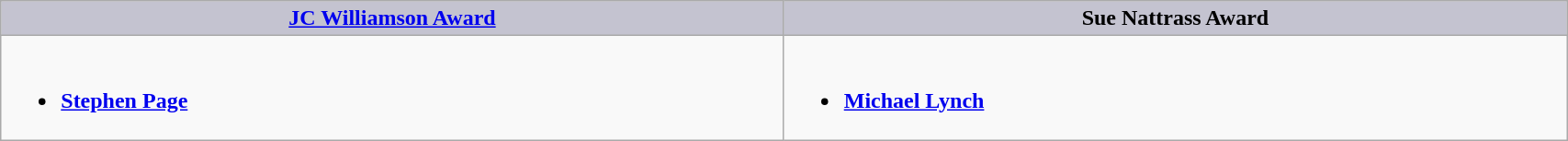<table class=wikitable width="90%" border="1" cellpadding="5" cellspacing="0" align="centre">
<tr>
<th style="background:#C4C3D0;width:50%"><a href='#'>JC Williamson Award</a></th>
<th style="background:#C4C3D0;width:50%">Sue Nattrass Award</th>
</tr>
<tr>
<td valign="top"><br><ul><li><strong><a href='#'>Stephen Page</a></strong></li></ul></td>
<td valign="top"><br><ul><li><strong><a href='#'>Michael Lynch</a></strong></li></ul></td>
</tr>
</table>
